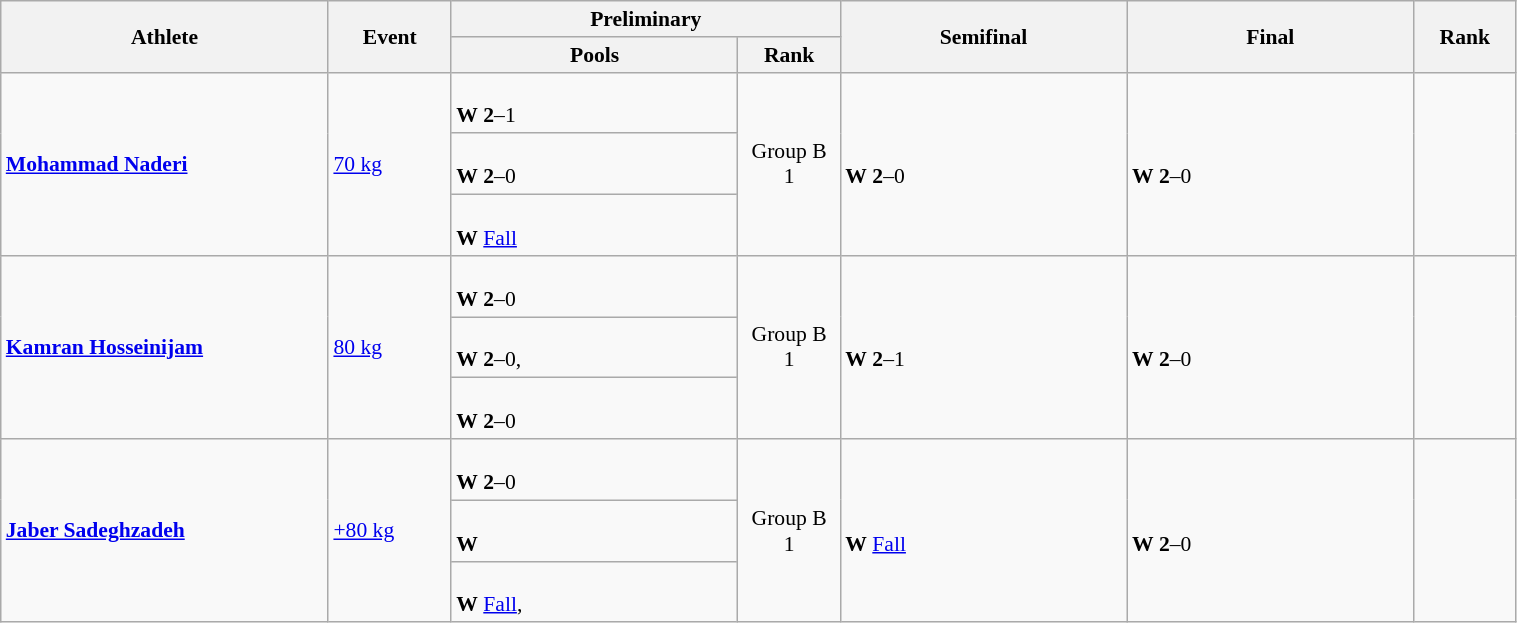<table class="wikitable" width="80%" style="text-align:left; font-size:90%">
<tr>
<th rowspan="2" width="16%">Athlete</th>
<th rowspan="2" width="6%">Event</th>
<th colspan="2">Preliminary</th>
<th rowspan="2" width="14%">Semifinal</th>
<th rowspan="2" width="14%">Final</th>
<th rowspan="2" width="5%">Rank</th>
</tr>
<tr>
<th width="14%">Pools</th>
<th width="5%">Rank</th>
</tr>
<tr>
<td rowspan=3><strong><a href='#'>Mohammad Naderi</a></strong></td>
<td rowspan=3><a href='#'>70 kg</a></td>
<td><br><strong>W</strong> <strong>2</strong>–1</td>
<td rowspan=3 align=center>Group B<br>1 <strong></strong></td>
<td rowspan=3><br><strong>W</strong> <strong>2</strong>–0</td>
<td rowspan=3><br><strong>W</strong> <strong>2</strong>–0</td>
<td rowspan=3 align=center></td>
</tr>
<tr>
<td><br><strong>W</strong> <strong>2</strong>–0</td>
</tr>
<tr>
<td><br><strong>W</strong> <a href='#'>Fall</a></td>
</tr>
<tr>
<td rowspan=3><strong><a href='#'>Kamran Hosseinijam</a></strong></td>
<td rowspan=3><a href='#'>80 kg</a></td>
<td><br><strong>W</strong> <strong>2</strong>–0</td>
<td rowspan=3 align=center>Group B<br>1 <strong></strong></td>
<td rowspan=3><br><strong>W</strong> <strong>2</strong>–1</td>
<td rowspan=3><br><strong>W</strong> <strong>2</strong>–0</td>
<td rowspan=3 align=center></td>
</tr>
<tr>
<td><br><strong>W</strong> <strong>2</strong>–0, </td>
</tr>
<tr>
<td><br><strong>W</strong> <strong>2</strong>–0</td>
</tr>
<tr>
<td rowspan=3><strong><a href='#'>Jaber Sadeghzadeh</a></strong></td>
<td rowspan=3><a href='#'>+80 kg</a></td>
<td><br><strong>W</strong> <strong>2</strong>–0</td>
<td rowspan=3 align=center>Group B<br>1 <strong></strong></td>
<td rowspan=3><br><strong>W</strong> <a href='#'>Fall</a></td>
<td rowspan=3><br><strong>W</strong> <strong>2</strong>–0</td>
<td rowspan=3 align=center></td>
</tr>
<tr>
<td><br><strong>W</strong> </td>
</tr>
<tr>
<td><br><strong>W</strong> <a href='#'>Fall</a>, </td>
</tr>
</table>
